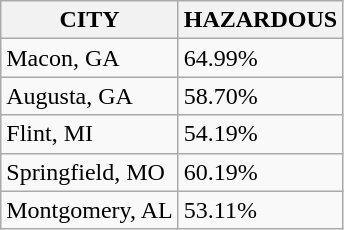<table class="wikitable">
<tr>
<th>CITY</th>
<th>HAZARDOUS</th>
</tr>
<tr>
<td>Macon, GA</td>
<td>64.99%</td>
</tr>
<tr>
<td>Augusta, GA</td>
<td>58.70%</td>
</tr>
<tr>
<td>Flint, MI</td>
<td>54.19%</td>
</tr>
<tr>
<td>Springfield, MO</td>
<td>60.19%</td>
</tr>
<tr>
<td>Montgomery, AL</td>
<td>53.11%</td>
</tr>
</table>
